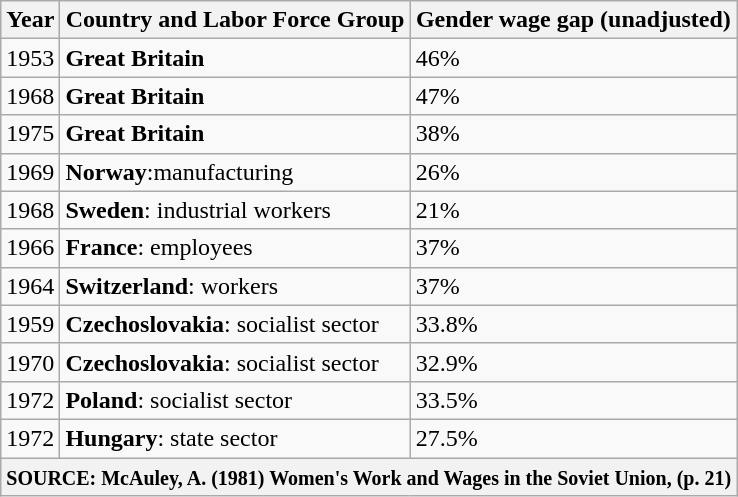<table class="wikitable">
<tr>
<th>Year</th>
<th><strong>Country and Labor Force Group</strong></th>
<th><strong>Gender wage gap (unadjusted)</strong></th>
</tr>
<tr>
<td>1953</td>
<td><strong>Great Britain</strong></td>
<td>46%</td>
</tr>
<tr>
<td>1968</td>
<td><strong>Great Britain</strong></td>
<td>47%</td>
</tr>
<tr>
<td>1975</td>
<td><strong>Great Britain</strong></td>
<td>38%</td>
</tr>
<tr>
<td>1969</td>
<td><strong>Norway</strong>:manufacturing</td>
<td>26%</td>
</tr>
<tr>
<td>1968</td>
<td><strong>Sweden</strong>: industrial workers</td>
<td>21%</td>
</tr>
<tr>
<td>1966</td>
<td><strong>France</strong>: employees</td>
<td>37%</td>
</tr>
<tr>
<td>1964</td>
<td><strong>Switzerland</strong>: workers</td>
<td>37%</td>
</tr>
<tr>
<td>1959</td>
<td><strong>Czechoslovakia</strong>: socialist sector</td>
<td>33.8%</td>
</tr>
<tr>
<td>1970</td>
<td><strong>Czechoslovakia</strong>: socialist sector</td>
<td>32.9%</td>
</tr>
<tr>
<td>1972</td>
<td><strong>Poland</strong>: socialist sector</td>
<td>33.5%</td>
</tr>
<tr>
<td>1972</td>
<td><strong>Hungary</strong>: state sector</td>
<td>27.5%</td>
</tr>
<tr>
<th colspan=16><small>SOURCE: McAuley, A. (1981) Women's Work and Wages in the Soviet Union, (p. 21) </small></th>
</tr>
</table>
